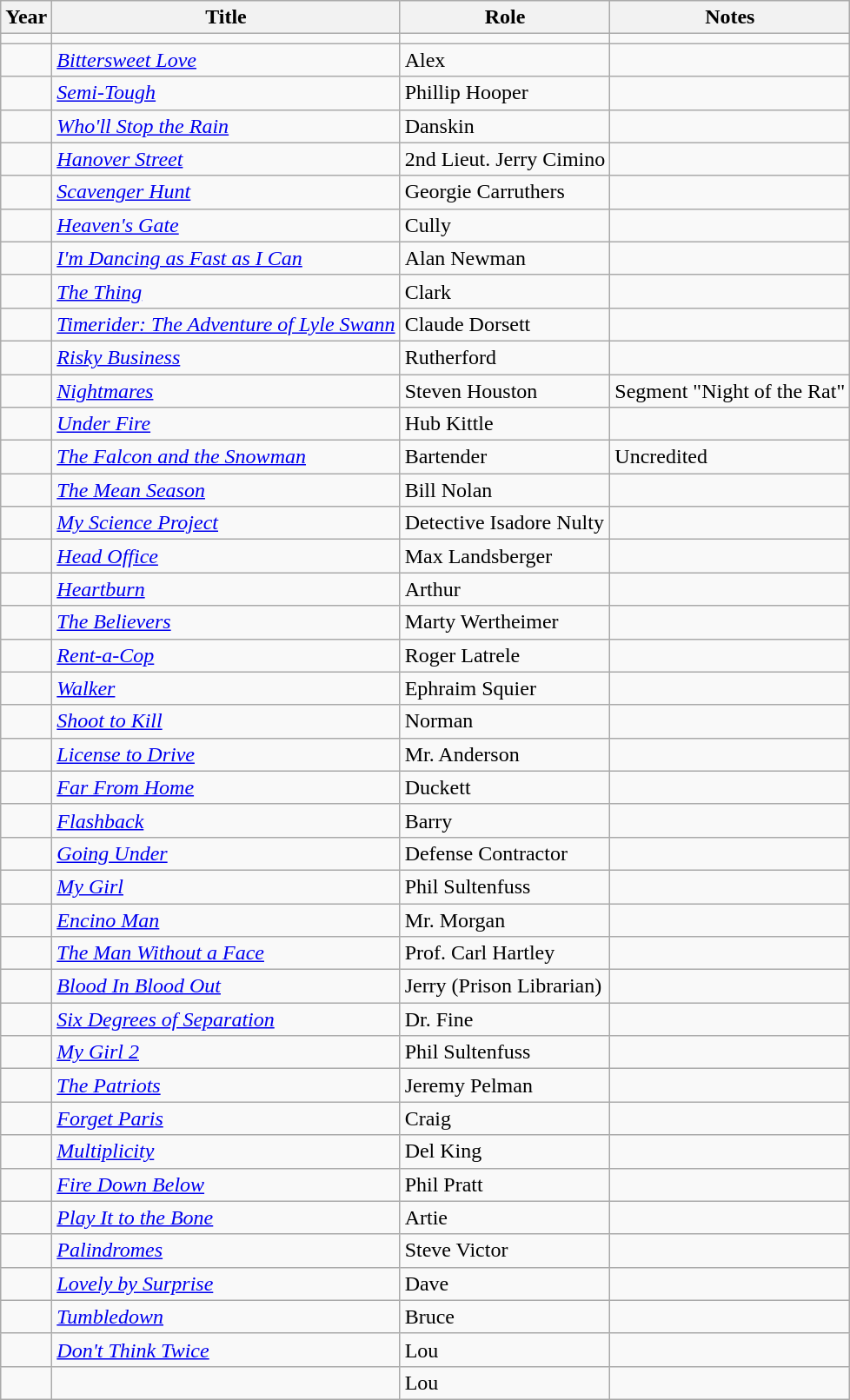<table class="wikitable sortable">
<tr>
<th>Year</th>
<th>Title</th>
<th>Role</th>
<th class="unsortable">Notes</th>
</tr>
<tr>
<td></td>
<td></td>
<td></td>
<td></td>
</tr>
<tr>
<td></td>
<td><em><a href='#'>Bittersweet Love</a></em></td>
<td>Alex</td>
<td></td>
</tr>
<tr>
<td></td>
<td><em><a href='#'>Semi-Tough</a></em></td>
<td>Phillip Hooper</td>
<td></td>
</tr>
<tr>
<td></td>
<td><em><a href='#'>Who'll Stop the Rain</a></em></td>
<td>Danskin</td>
<td></td>
</tr>
<tr>
<td></td>
<td><em><a href='#'>Hanover Street</a></em></td>
<td>2nd Lieut. Jerry Cimino</td>
<td></td>
</tr>
<tr>
<td></td>
<td><em><a href='#'>Scavenger Hunt</a></em></td>
<td>Georgie Carruthers</td>
<td></td>
</tr>
<tr>
<td></td>
<td><em><a href='#'>Heaven's Gate</a></em></td>
<td>Cully</td>
<td></td>
</tr>
<tr>
<td></td>
<td><em><a href='#'>I'm Dancing as Fast as I Can</a></em></td>
<td>Alan Newman</td>
<td></td>
</tr>
<tr>
<td></td>
<td><em><a href='#'>The Thing</a></em></td>
<td>Clark</td>
<td></td>
</tr>
<tr>
<td></td>
<td><em><a href='#'>Timerider: The Adventure of Lyle Swann</a></em></td>
<td>Claude Dorsett</td>
<td></td>
</tr>
<tr>
<td></td>
<td><em><a href='#'>Risky Business</a></em></td>
<td>Rutherford</td>
<td></td>
</tr>
<tr>
<td></td>
<td><em><a href='#'>Nightmares</a></em></td>
<td>Steven Houston</td>
<td>Segment "Night of the Rat"</td>
</tr>
<tr>
<td></td>
<td><em><a href='#'>Under Fire</a></em></td>
<td>Hub Kittle</td>
<td></td>
</tr>
<tr>
<td></td>
<td><em><a href='#'>The Falcon and the Snowman</a></em></td>
<td>Bartender</td>
<td>Uncredited</td>
</tr>
<tr>
<td></td>
<td><em><a href='#'>The Mean Season</a></em></td>
<td>Bill Nolan</td>
<td></td>
</tr>
<tr>
<td></td>
<td><em><a href='#'>My Science Project</a></em></td>
<td>Detective Isadore Nulty</td>
<td></td>
</tr>
<tr>
<td></td>
<td><em><a href='#'>Head Office</a></em></td>
<td>Max Landsberger</td>
<td></td>
</tr>
<tr>
<td></td>
<td><em><a href='#'>Heartburn</a></em></td>
<td>Arthur</td>
<td></td>
</tr>
<tr>
<td></td>
<td><em><a href='#'>The Believers</a></em></td>
<td>Marty Wertheimer</td>
<td></td>
</tr>
<tr>
<td></td>
<td><em><a href='#'>Rent-a-Cop</a></em></td>
<td>Roger Latrele</td>
<td></td>
</tr>
<tr>
<td></td>
<td><em><a href='#'>Walker</a></em></td>
<td>Ephraim Squier</td>
<td></td>
</tr>
<tr>
<td></td>
<td><em><a href='#'>Shoot to Kill</a></em></td>
<td>Norman</td>
<td></td>
</tr>
<tr>
<td></td>
<td><em><a href='#'>License to Drive</a></em></td>
<td>Mr. Anderson</td>
<td></td>
</tr>
<tr>
<td></td>
<td><em><a href='#'>Far From Home</a></em></td>
<td>Duckett</td>
<td></td>
</tr>
<tr>
<td></td>
<td><em><a href='#'>Flashback</a></em></td>
<td>Barry</td>
<td></td>
</tr>
<tr>
<td></td>
<td><em><a href='#'>Going Under</a></em></td>
<td>Defense Contractor</td>
<td></td>
</tr>
<tr>
<td></td>
<td><em><a href='#'>My Girl</a></em></td>
<td>Phil Sultenfuss</td>
<td></td>
</tr>
<tr>
<td></td>
<td><em><a href='#'>Encino Man</a></em></td>
<td>Mr. Morgan</td>
<td></td>
</tr>
<tr>
<td></td>
<td><em><a href='#'>The Man Without a Face</a></em></td>
<td>Prof. Carl Hartley</td>
<td></td>
</tr>
<tr>
<td></td>
<td><em><a href='#'>Blood In Blood Out</a></em></td>
<td>Jerry (Prison Librarian)</td>
<td></td>
</tr>
<tr>
<td></td>
<td><em><a href='#'>Six Degrees of Separation</a></em></td>
<td>Dr. Fine</td>
<td></td>
</tr>
<tr>
<td></td>
<td><em><a href='#'>My Girl 2</a></em></td>
<td>Phil Sultenfuss</td>
<td></td>
</tr>
<tr>
<td></td>
<td><em><a href='#'>The Patriots</a></em></td>
<td>Jeremy Pelman</td>
<td></td>
</tr>
<tr>
<td></td>
<td><em><a href='#'>Forget Paris</a></em></td>
<td>Craig</td>
<td></td>
</tr>
<tr>
<td></td>
<td><em><a href='#'>Multiplicity</a></em></td>
<td>Del King</td>
<td></td>
</tr>
<tr>
<td></td>
<td><em><a href='#'>Fire Down Below</a></em></td>
<td>Phil Pratt</td>
<td></td>
</tr>
<tr>
<td></td>
<td><em><a href='#'>Play It to the Bone</a></em></td>
<td>Artie</td>
<td></td>
</tr>
<tr>
<td></td>
<td><em><a href='#'>Palindromes</a></em></td>
<td>Steve Victor</td>
<td></td>
</tr>
<tr>
<td></td>
<td><em><a href='#'>Lovely by Surprise</a></em></td>
<td>Dave</td>
<td></td>
</tr>
<tr>
<td></td>
<td><em><a href='#'>Tumbledown</a></em></td>
<td>Bruce</td>
<td></td>
</tr>
<tr>
<td></td>
<td><em><a href='#'>Don't Think Twice</a></em></td>
<td>Lou</td>
<td></td>
</tr>
<tr>
<td></td>
<td></td>
<td>Lou</td>
<td><em></em></td>
</tr>
</table>
